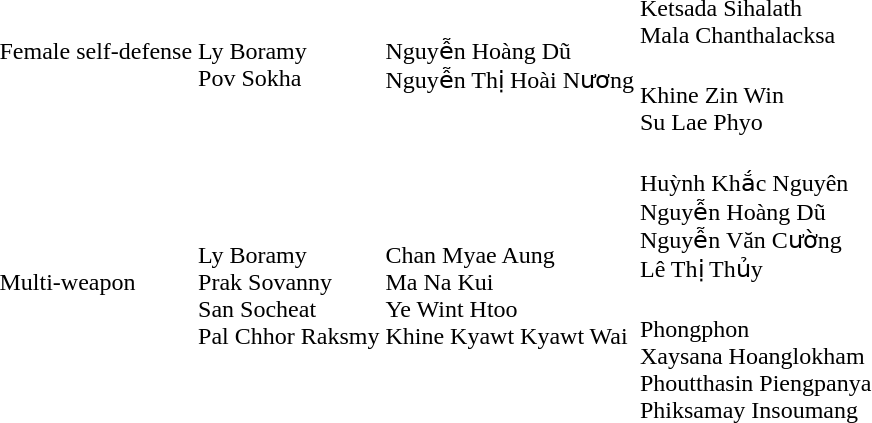<table>
<tr>
<td rowspan=2>Female self-defense</td>
<td rowspan=2><br>Ly Boramy<br>Pov Sokha</td>
<td rowspan=2><br>Nguyễn Hoàng Dũ<br>Nguyễn Thị Hoài Nương</td>
<td><br>Ketsada Sihalath<br>Mala Chanthalacksa</td>
</tr>
<tr>
<td><br>Khine Zin Win<br>Su Lae Phyo</td>
</tr>
<tr>
<td rowspan=2>Multi-weapon</td>
<td rowspan=2><br>Ly Boramy<br>Prak Sovanny<br>San Socheat<br>Pal Chhor Raksmy</td>
<td rowspan=2><br>Chan Myae Aung<br>Ma Na Kui<br>Ye Wint Htoo<br>Khine Kyawt Kyawt Wai</td>
<td><br>Huỳnh Khắc Nguyên<br>Nguyễn Hoàng Dũ<br>Nguyễn Văn Cường<br>Lê Thị Thủy</td>
</tr>
<tr>
<td><br>Phongphon<br>Xaysana Hoanglokham<br>Phoutthasin Piengpanya<br>Phiksamay Insoumang</td>
</tr>
</table>
